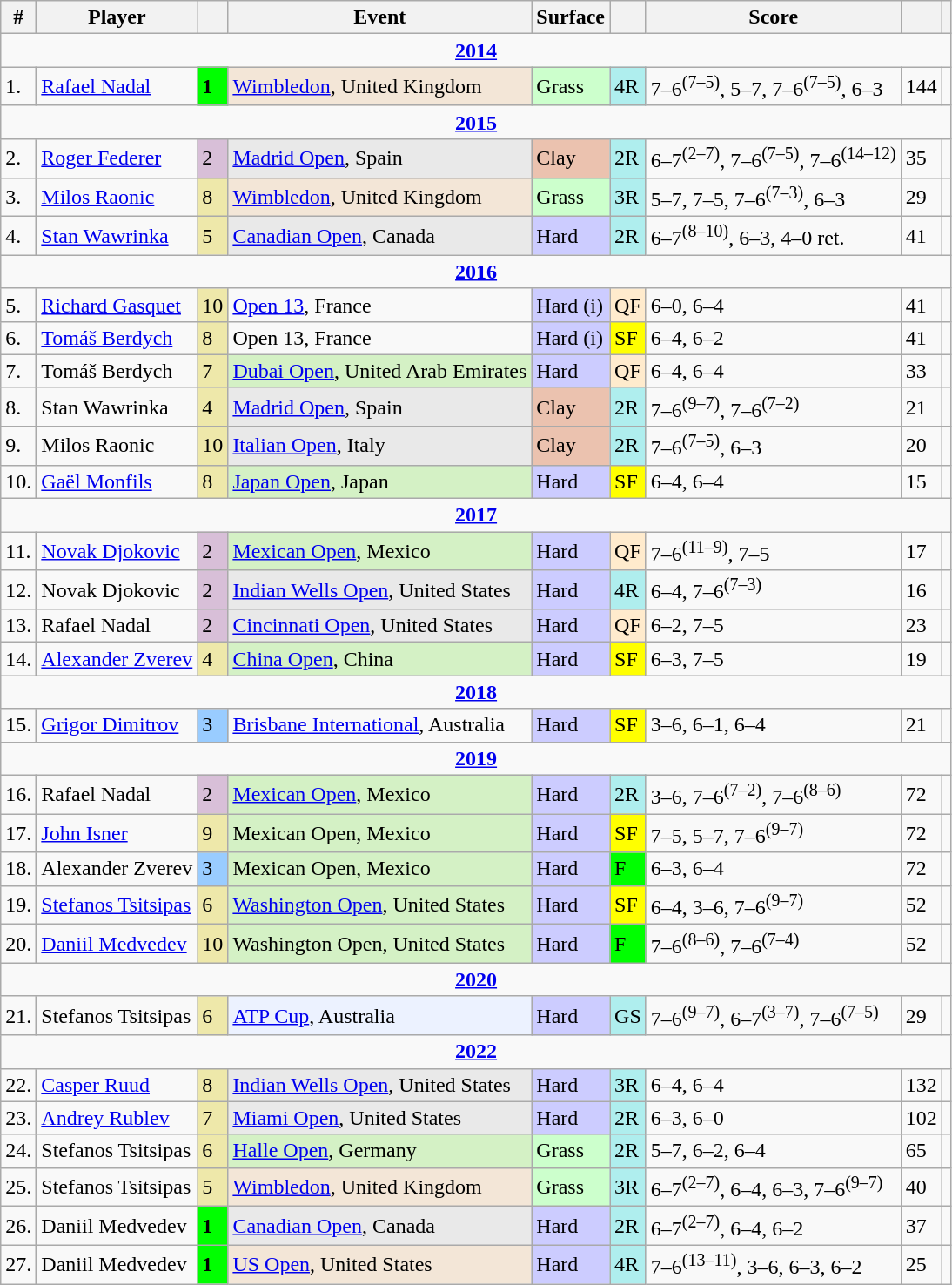<table class="wikitable sortable">
<tr>
<th class="unsortable">#</th>
<th>Player</th>
<th></th>
<th>Event</th>
<th>Surface</th>
<th class="unsortable"></th>
<th class="unsortable">Score</th>
<th></th>
<th class="unsortable"></th>
</tr>
<tr>
<td colspan=9 style=text-align:center><strong><a href='#'>2014</a></strong></td>
</tr>
<tr>
<td>1.</td>
<td> <a href='#'>Rafael Nadal</a></td>
<td bgcolor=lime><strong>1</strong></td>
<td bgcolor=f3e6d7><a href='#'>Wimbledon</a>, United Kingdom</td>
<td bgcolor=ccffcc>Grass</td>
<td bgcolor=afeeee>4R</td>
<td>7–6<sup>(7–5)</sup>, 5–7, 7–6<sup>(7–5)</sup>, 6–3</td>
<td>144</td>
<td></td>
</tr>
<tr>
<td colspan=9 style=text-align:center><strong><a href='#'>2015</a></strong></td>
</tr>
<tr>
<td>2.</td>
<td> <a href='#'>Roger Federer</a></td>
<td bgcolor=thistle>2</td>
<td bgcolor=e9e9e9><a href='#'>Madrid Open</a>, Spain</td>
<td bgcolor=ebc2af>Clay</td>
<td bgcolor=afeeee>2R</td>
<td>6–7<sup>(2–7)</sup>, 7–6<sup>(7–5)</sup>, 7–6<sup>(14–12)</sup></td>
<td>35</td>
<td></td>
</tr>
<tr>
<td>3.</td>
<td> <a href='#'>Milos Raonic</a></td>
<td bgcolor=eee8aa>8</td>
<td bgcolor=f3e6d7><a href='#'>Wimbledon</a>, United Kingdom</td>
<td bgcolor=ccffcc>Grass</td>
<td bgcolor=afeeee>3R</td>
<td>5–7, 7–5, 7–6<sup>(7–3)</sup>, 6–3</td>
<td>29</td>
<td></td>
</tr>
<tr>
<td>4.</td>
<td> <a href='#'>Stan Wawrinka</a></td>
<td bgcolor=eee8aa>5</td>
<td bgcolor=e9e9e9><a href='#'>Canadian Open</a>, Canada</td>
<td bgcolor=ccccff>Hard</td>
<td bgcolor=afeeee>2R</td>
<td>6–7<sup>(8–10)</sup>, 6–3, 4–0 ret.</td>
<td>41</td>
<td></td>
</tr>
<tr>
<td colspan=9 style=text-align:center><strong><a href='#'>2016</a></strong></td>
</tr>
<tr>
<td>5.</td>
<td> <a href='#'>Richard Gasquet</a></td>
<td bgcolor=eee8aa>10</td>
<td><a href='#'>Open 13</a>, France</td>
<td bgcolor=ccccff>Hard (i)</td>
<td bgcolor=ffebcd>QF</td>
<td>6–0, 6–4</td>
<td>41</td>
<td></td>
</tr>
<tr>
<td>6.</td>
<td> <a href='#'>Tomáš Berdych</a></td>
<td bgcolor=eee8aa>8</td>
<td>Open 13, France</td>
<td bgcolor=ccccff>Hard (i)</td>
<td bgcolor=yellow>SF</td>
<td>6–4, 6–2</td>
<td>41</td>
<td></td>
</tr>
<tr>
<td>7.</td>
<td> Tomáš Berdych</td>
<td bgcolor=eee8aa>7</td>
<td bgcolor=d4f1c5><a href='#'>Dubai Open</a>, United Arab Emirates</td>
<td bgcolor=ccccff>Hard</td>
<td bgcolor=ffebcd>QF</td>
<td>6–4, 6–4</td>
<td>33</td>
<td></td>
</tr>
<tr>
<td>8.</td>
<td> Stan Wawrinka</td>
<td bgcolor=eee8aa>4</td>
<td bgcolor=e9e9e9><a href='#'>Madrid Open</a>, Spain</td>
<td bgcolor=ebc2af>Clay</td>
<td bgcolor=afeeee>2R</td>
<td>7–6<sup>(9–7)</sup>, 7–6<sup>(7–2)</sup></td>
<td>21</td>
<td></td>
</tr>
<tr>
<td>9.</td>
<td> Milos Raonic</td>
<td bgcolor=eee8aa>10</td>
<td bgcolor=e9e9e9><a href='#'>Italian Open</a>, Italy</td>
<td bgcolor=ebc2af>Clay</td>
<td bgcolor=afeeee>2R</td>
<td>7–6<sup>(7–5)</sup>, 6–3</td>
<td>20</td>
<td></td>
</tr>
<tr>
<td>10.</td>
<td> <a href='#'>Gaël Monfils</a></td>
<td bgcolor=eee8aa>8</td>
<td bgcolor=d4f1c5><a href='#'>Japan Open</a>, Japan</td>
<td bgcolor=ccccff>Hard</td>
<td bgcolor=yellow>SF</td>
<td>6–4, 6–4</td>
<td>15</td>
<td></td>
</tr>
<tr>
<td colspan=9 style=text-align:center><strong><a href='#'>2017</a></strong></td>
</tr>
<tr>
<td>11.</td>
<td> <a href='#'>Novak Djokovic</a></td>
<td bgcolor=thistle>2</td>
<td bgcolor=d4f1c5><a href='#'>Mexican Open</a>, Mexico</td>
<td bgcolor=ccccff>Hard</td>
<td bgcolor=ffebcd>QF</td>
<td>7–6<sup>(11–9)</sup>, 7–5</td>
<td>17</td>
<td></td>
</tr>
<tr>
<td>12.</td>
<td> Novak Djokovic</td>
<td bgcolor=thistle>2</td>
<td bgcolor=e9e9e9><a href='#'>Indian Wells Open</a>, United States</td>
<td bgcolor=ccccff>Hard</td>
<td bgcolor=afeeee>4R</td>
<td>6–4, 7–6<sup>(7–3)</sup></td>
<td>16</td>
<td></td>
</tr>
<tr>
<td>13.</td>
<td> Rafael Nadal</td>
<td bgcolor=thistle>2</td>
<td bgcolor=e9e9e9><a href='#'>Cincinnati Open</a>, United States</td>
<td bgcolor=ccccff>Hard</td>
<td bgcolor=ffebcd>QF</td>
<td>6–2, 7–5</td>
<td>23</td>
<td></td>
</tr>
<tr>
<td>14.</td>
<td> <a href='#'>Alexander Zverev</a></td>
<td bgcolor=eee8aa>4</td>
<td bgcolor=d4f1c5><a href='#'>China Open</a>, China</td>
<td bgcolor=ccccff>Hard</td>
<td bgcolor=yellow>SF</td>
<td>6–3, 7–5</td>
<td>19</td>
<td></td>
</tr>
<tr>
<td colspan=9 style=text-align:center><strong><a href='#'>2018</a></strong></td>
</tr>
<tr>
<td>15.</td>
<td> <a href='#'>Grigor Dimitrov</a></td>
<td bgcolor=99ccff>3</td>
<td><a href='#'>Brisbane International</a>, Australia</td>
<td bgcolor=ccccff>Hard</td>
<td bgcolor=yellow>SF</td>
<td>3–6, 6–1, 6–4</td>
<td>21</td>
<td></td>
</tr>
<tr>
<td colspan=9 style=text-align:center><strong><a href='#'>2019</a></strong></td>
</tr>
<tr>
<td>16.</td>
<td> Rafael Nadal</td>
<td bgcolor=thistle>2</td>
<td bgcolor=d4f1c5><a href='#'>Mexican Open</a>, Mexico</td>
<td bgcolor=ccccff>Hard</td>
<td bgcolor=afeeee>2R</td>
<td>3–6, 7–6<sup>(7–2)</sup>, 7–6<sup>(8–6)</sup></td>
<td>72</td>
<td></td>
</tr>
<tr>
<td>17.</td>
<td> <a href='#'>John Isner</a></td>
<td bgcolor=eee8aa>9</td>
<td bgcolor=d4f1c5>Mexican Open, Mexico</td>
<td bgcolor=ccccff>Hard</td>
<td bgcolor=yellow>SF</td>
<td>7–5, 5–7, 7–6<sup>(9–7)</sup></td>
<td>72</td>
<td></td>
</tr>
<tr>
<td>18.</td>
<td> Alexander Zverev</td>
<td bgcolor=99ccff>3</td>
<td bgcolor=d4f1c5>Mexican Open, Mexico</td>
<td bgcolor=ccccff>Hard</td>
<td bgcolor=lime>F</td>
<td>6–3, 6–4</td>
<td>72</td>
<td></td>
</tr>
<tr>
<td>19.</td>
<td> <a href='#'>Stefanos Tsitsipas</a></td>
<td bgcolor=eee8aa>6</td>
<td bgcolor=d4f1c5><a href='#'>Washington Open</a>, United States</td>
<td bgcolor=ccccff>Hard</td>
<td bgcolor=yellow>SF</td>
<td>6–4, 3–6, 7–6<sup>(9–7)</sup></td>
<td>52</td>
<td></td>
</tr>
<tr>
<td>20.</td>
<td> <a href='#'>Daniil Medvedev</a></td>
<td bgcolor=eee8aa>10</td>
<td bgcolor=d4f1c5>Washington Open, United States</td>
<td bgcolor=ccccff>Hard</td>
<td bgcolor=lime>F</td>
<td>7–6<sup>(8–6)</sup>, 7–6<sup>(7–4)</sup></td>
<td>52</td>
<td></td>
</tr>
<tr>
<td colspan=9 style=text-align:center><strong><a href='#'>2020</a></strong></td>
</tr>
<tr>
<td>21.</td>
<td> Stefanos Tsitsipas</td>
<td bgcolor=eee8aa>6</td>
<td bgcolor=ecf2ff><a href='#'>ATP Cup</a>, Australia</td>
<td bgcolor=ccccff>Hard</td>
<td bgcolor=afeeee>GS</td>
<td>7–6<sup>(9–7)</sup>, 6–7<sup>(3–7)</sup>, 7–6<sup>(7–5)</sup></td>
<td>29</td>
<td></td>
</tr>
<tr>
<td colspan=9 style=text-align:center><strong><a href='#'>2022</a></strong></td>
</tr>
<tr>
<td>22.</td>
<td> <a href='#'>Casper Ruud</a></td>
<td bgcolor=eee8aa>8</td>
<td bgcolor=e9e9e9><a href='#'>Indian Wells Open</a>, United States</td>
<td bgcolor=ccccff>Hard</td>
<td bgcolor=afeeee>3R</td>
<td>6–4, 6–4</td>
<td>132</td>
<td></td>
</tr>
<tr>
<td>23.</td>
<td> <a href='#'>Andrey Rublev</a></td>
<td bgcolor=eee8aa>7</td>
<td bgcolor=e9e9e9><a href='#'>Miami Open</a>, United States</td>
<td bgcolor=ccccff>Hard</td>
<td bgcolor=afeeee>2R</td>
<td>6–3, 6–0</td>
<td>102</td>
<td></td>
</tr>
<tr>
<td>24.</td>
<td> Stefanos Tsitsipas</td>
<td bgcolor=eee8aa>6</td>
<td bgcolor=d4f1c5><a href='#'>Halle Open</a>, Germany</td>
<td bgcolor=ccffcc>Grass</td>
<td bgcolor=afeeee>2R</td>
<td>5–7, 6–2, 6–4</td>
<td>65</td>
<td></td>
</tr>
<tr>
<td>25.</td>
<td> Stefanos Tsitsipas</td>
<td bgcolor=eee8aa>5</td>
<td bgcolor=f3e6d7><a href='#'>Wimbledon</a>, United Kingdom</td>
<td bgcolor=ccffcc>Grass</td>
<td bgcolor=afeeee>3R</td>
<td>6–7<sup>(2–7)</sup>, 6–4, 6–3, 7–6<sup>(9–7)</sup></td>
<td>40</td>
<td></td>
</tr>
<tr>
<td>26.</td>
<td> Daniil Medvedev</td>
<td bgcolor=lime><strong>1</strong></td>
<td bgcolor=e9e9e9><a href='#'>Canadian Open</a>, Canada</td>
<td bgcolor=ccccff>Hard</td>
<td bgcolor=afeeee>2R</td>
<td>6–7<sup>(2–7)</sup>, 6–4, 6–2</td>
<td>37</td>
<td></td>
</tr>
<tr>
<td>27.</td>
<td> Daniil Medvedev</td>
<td bgcolor=lime><strong>1</strong></td>
<td bgcolor=f3e6d7><a href='#'>US Open</a>, United States</td>
<td bgcolor=ccccff>Hard</td>
<td bgcolor=afeeee>4R</td>
<td>7–6<sup>(13–11)</sup>, 3–6, 6–3, 6–2</td>
<td>25</td>
<td></td>
</tr>
</table>
